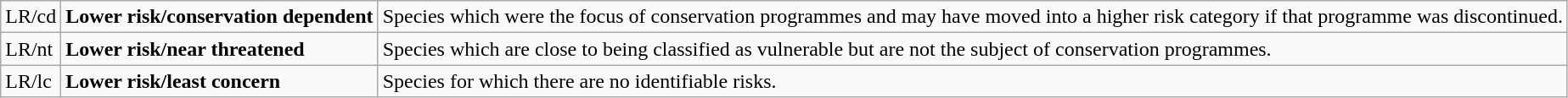<table class="wikitable" style="text-align:left">
<tr>
<td>LR/cd</td>
<td><strong>Lower risk/conservation dependent</strong></td>
<td>Species which were the focus of conservation programmes and may have moved into a higher risk category if that programme was discontinued.</td>
</tr>
<tr>
<td>LR/nt</td>
<td><strong>Lower risk/near threatened</strong></td>
<td>Species which are close to being classified as vulnerable but are not the subject of conservation programmes.</td>
</tr>
<tr>
<td>LR/lc</td>
<td><strong>Lower risk/least concern</strong></td>
<td>Species for which there are no identifiable risks.</td>
</tr>
</table>
